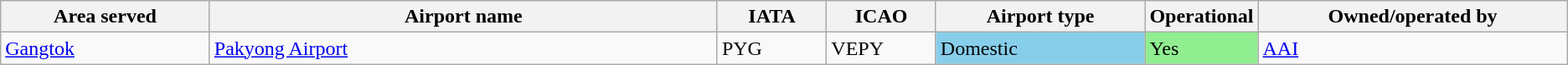<table class="sortable wikitable"style="text-align:left;"style="font-size: 85%">
<tr>
<th style="width:10em;">Area served</th>
<th style="width:25em;">Airport name</th>
<th style="width:5em;">IATA</th>
<th style="width:5em;">ICAO</th>
<th style="width:10em;">Airport type</th>
<th style="width:5em;">Operational</th>
<th style="width:15em;">Owned/operated by</th>
</tr>
<tr>
<td><a href='#'>Gangtok</a></td>
<td><a href='#'>Pakyong Airport</a></td>
<td>PYG</td>
<td>VEPY</td>
<td style="background:skyblue;">Domestic</td>
<td style="background:lightgreen;">Yes</td>
<td><a href='#'>AAI</a></td>
</tr>
</table>
